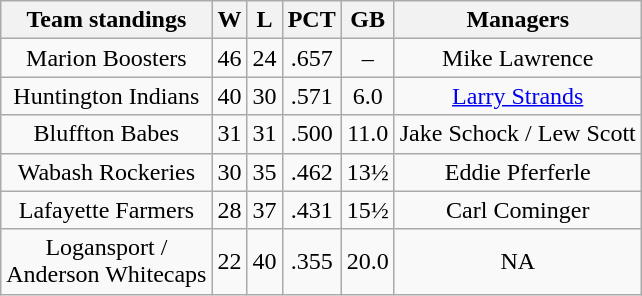<table class="wikitable">
<tr>
<th>Team standings</th>
<th>W</th>
<th>L</th>
<th>PCT</th>
<th>GB</th>
<th>Managers</th>
</tr>
<tr align=center>
<td>Marion Boosters</td>
<td>46</td>
<td>24</td>
<td>.657</td>
<td>–</td>
<td>Mike Lawrence</td>
</tr>
<tr align=center>
<td>Huntington Indians</td>
<td>40</td>
<td>30</td>
<td>.571</td>
<td>6.0</td>
<td><a href='#'>Larry Strands</a></td>
</tr>
<tr align=center>
<td>Bluffton Babes</td>
<td>31</td>
<td>31</td>
<td>.500</td>
<td>11.0</td>
<td>Jake Schock / Lew Scott</td>
</tr>
<tr align=center>
<td>Wabash Rockeries</td>
<td>30</td>
<td>35</td>
<td>.462</td>
<td>13½</td>
<td>Eddie Pferferle</td>
</tr>
<tr align=center>
<td>Lafayette Farmers</td>
<td>28</td>
<td>37</td>
<td>.431</td>
<td>15½</td>
<td>Carl Cominger</td>
</tr>
<tr align=center>
<td>Logansport /<br>Anderson Whitecaps</td>
<td>22</td>
<td>40</td>
<td>.355</td>
<td>20.0</td>
<td>NA</td>
</tr>
</table>
